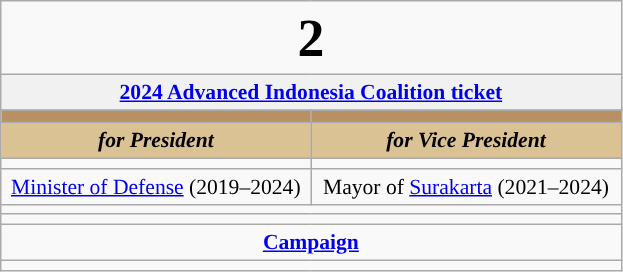<table class="wikitable" style="font-size:90%; text-align:center;">
<tr>
<td colspan=2><big><big><big><big><big><strong>2</strong></big></big></big></big></big></td>
</tr>
<tr>
<td colspan="2" style="background:#f1f1f1;"><strong><a href='#'>2024 Advanced Indonesia Coalition ticket</a></strong></td>
</tr>
<tr>
<th style="font-size:135%; background:#B79164;"><a href='#'></a></th>
<th style="font-size:135%; background:#B79164;"><a href='#'></a></th>
</tr>
<tr style="color:#000; font-size:100%; background:#DBC295;">
<td style="width:3em; width:200px;"><strong><em>for President</em></strong></td>
<td style="width:3em; width:200px;"><strong><em>for Vice President</em></strong></td>
</tr>
<tr>
<td></td>
<td></td>
</tr>
<tr>
<td><a href='#'>Minister of Defense</a> (2019–2024)</td>
<td>Mayor of <a href='#'>Surakarta</a> (2021–2024)</td>
</tr>
<tr>
<td colspan=2></td>
</tr>
<tr>
<td colspan=2><strong></strong></td>
</tr>
<tr>
<td colspan=2><strong><a href='#'>Campaign</a></strong></td>
</tr>
<tr>
<td colspan=2></td>
</tr>
</table>
